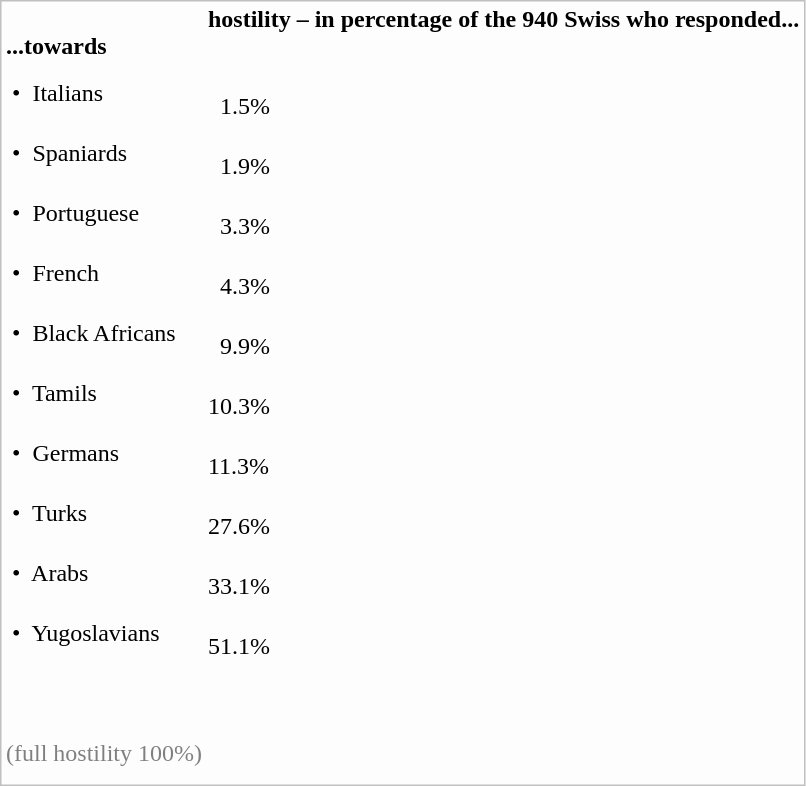<table style="border-style:solid; border-width:1px; border-color:#c0c0c0; background-color:#fdfdfd; text-align:left;" cellpadding="1">
<tr>
<th><br>...towards</th>
<th style="width: 35em};">hostility – in percentage of the 940 Swiss who responded...<br> </th>
</tr>
<tr>
<td><span> •  </span>Italians</td>
<td><div><br><div></div>
<span><span>  1.5%</span></span></div></td>
</tr>
<tr>
<td><span> •  </span>Spaniards</td>
<td><div><br><div></div>
<span><span>  1.9%</span></span></div></td>
</tr>
<tr>
<td><span> •  </span>Portuguese</td>
<td><div><br><div></div>
<span><span>  3.3%</span></span></div></td>
</tr>
<tr>
<td><span> •  </span>French</td>
<td><div><br><div></div>
<span><span>  4.3%</span></span></div></td>
</tr>
<tr>
<td><span> •  </span>Black Africans</td>
<td><div><br><div></div>
<span><span>  9.9%</span></span></div></td>
</tr>
<tr>
<td><span> •  </span>Tamils</td>
<td><div><br><div></div>
<span><span>10.3%</span></span></div></td>
</tr>
<tr>
<td><span> •  </span>Germans</td>
<td><div><br><div></div>
<span><span>11.3%</span></span></div></td>
</tr>
<tr>
<td><span> •  </span>Turks</td>
<td><div><br><div></div>
<span><span>27.6%</span></span></div></td>
</tr>
<tr>
<td><span> •  </span>Arabs</td>
<td><div><br><div></div>
<span><span>33.1%</span></span></div></td>
</tr>
<tr>
<td><span> •  </span>Yugoslavians</td>
<td><div><br><div></div>
<span><span>51.1%</span></span></div></td>
</tr>
<tr>
<td></td>
<td><div><br><div></div>
<span><span> </span></span></div></td>
</tr>
<tr>
<td style="color:grey;">(full hostility 100%)</td>
<td><div><br><div></div>
<span><span> </span></span></div></td>
</tr>
</table>
